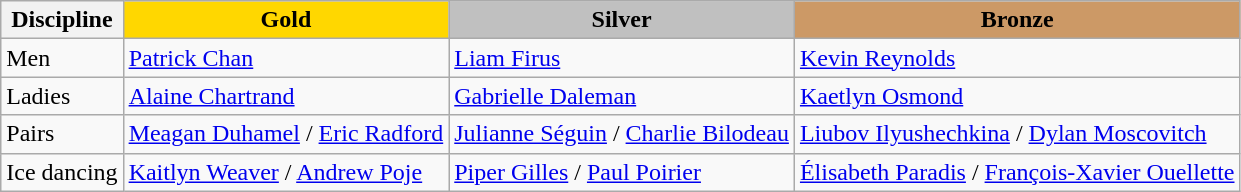<table class="wikitable">
<tr>
<th>Discipline</th>
<td align=center bgcolor=gold><strong>Gold</strong></td>
<td align=center bgcolor=silver><strong>Silver</strong></td>
<td align=center bgcolor=cc9966><strong>Bronze</strong></td>
</tr>
<tr>
<td>Men</td>
<td><a href='#'>Patrick Chan</a></td>
<td><a href='#'>Liam Firus</a></td>
<td><a href='#'>Kevin Reynolds</a></td>
</tr>
<tr>
<td>Ladies</td>
<td><a href='#'>Alaine Chartrand</a></td>
<td><a href='#'>Gabrielle Daleman</a></td>
<td><a href='#'>Kaetlyn Osmond</a></td>
</tr>
<tr>
<td>Pairs</td>
<td><a href='#'>Meagan Duhamel</a> / <a href='#'>Eric Radford</a></td>
<td><a href='#'>Julianne Séguin</a> / <a href='#'>Charlie Bilodeau</a></td>
<td><a href='#'>Liubov Ilyushechkina</a> / <a href='#'>Dylan Moscovitch</a></td>
</tr>
<tr>
<td>Ice dancing</td>
<td><a href='#'>Kaitlyn Weaver</a> / <a href='#'>Andrew Poje</a></td>
<td><a href='#'>Piper Gilles</a> / <a href='#'>Paul Poirier</a></td>
<td><a href='#'>Élisabeth Paradis</a> / <a href='#'>François-Xavier Ouellette</a></td>
</tr>
</table>
